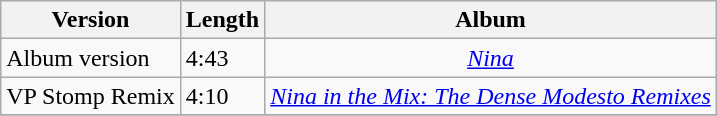<table class="wikitable">
<tr>
<th>Version</th>
<th>Length</th>
<th>Album</th>
</tr>
<tr>
<td>Album version</td>
<td>4:43</td>
<td align="center"><em><a href='#'>Nina</a></em></td>
</tr>
<tr>
<td>VP Stomp Remix</td>
<td>4:10</td>
<td><em><a href='#'>Nina in the Mix: The Dense Modesto Remixes</a></em></td>
</tr>
<tr>
</tr>
</table>
